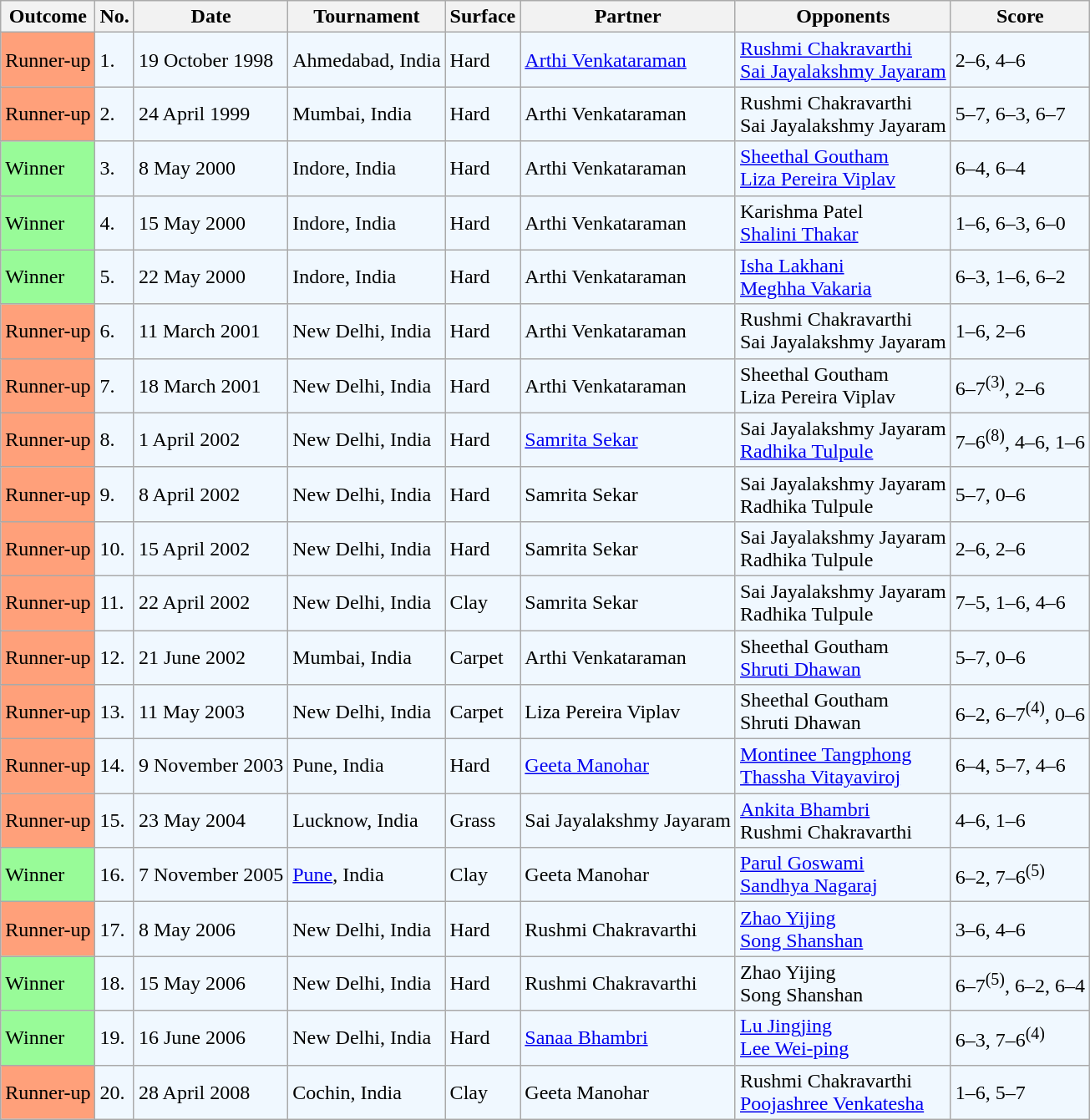<table class="sortable wikitable">
<tr>
<th>Outcome</th>
<th>No.</th>
<th>Date</th>
<th>Tournament</th>
<th>Surface</th>
<th>Partner</th>
<th>Opponents</th>
<th class="unsortable">Score</th>
</tr>
<tr style="background:#f0f8ff;">
<td bgcolor="FFA07A">Runner-up</td>
<td>1.</td>
<td>19 October 1998</td>
<td>Ahmedabad, India</td>
<td>Hard</td>
<td> <a href='#'>Arthi Venkataraman</a></td>
<td> <a href='#'>Rushmi Chakravarthi</a> <br>  <a href='#'>Sai Jayalakshmy Jayaram</a></td>
<td>2–6, 4–6</td>
</tr>
<tr style="background:#f0f8ff;">
<td bgcolor="FFA07A">Runner-up</td>
<td>2.</td>
<td>24 April 1999</td>
<td>Mumbai, India</td>
<td>Hard</td>
<td> Arthi Venkataraman</td>
<td> Rushmi Chakravarthi <br>  Sai Jayalakshmy Jayaram</td>
<td>5–7, 6–3, 6–7</td>
</tr>
<tr style="background:#f0f8ff;">
<td style="background:#98fb98;">Winner</td>
<td>3.</td>
<td>8 May 2000</td>
<td>Indore, India</td>
<td>Hard</td>
<td> Arthi Venkataraman</td>
<td> <a href='#'>Sheethal Goutham</a> <br>  <a href='#'>Liza Pereira Viplav</a></td>
<td>6–4, 6–4</td>
</tr>
<tr style="background:#f0f8ff;">
<td style="background:#98fb98;">Winner</td>
<td>4.</td>
<td>15 May 2000</td>
<td>Indore, India</td>
<td>Hard</td>
<td> Arthi Venkataraman</td>
<td> Karishma Patel <br>  <a href='#'>Shalini Thakar</a></td>
<td>1–6, 6–3, 6–0</td>
</tr>
<tr style="background:#f0f8ff;">
<td style="background:#98fb98;">Winner</td>
<td>5.</td>
<td>22 May 2000</td>
<td>Indore, India</td>
<td>Hard</td>
<td> Arthi Venkataraman</td>
<td> <a href='#'>Isha Lakhani</a> <br>  <a href='#'>Meghha Vakaria</a></td>
<td>6–3, 1–6, 6–2</td>
</tr>
<tr style="background:#f0f8ff;">
<td bgcolor="FFA07A">Runner-up</td>
<td>6.</td>
<td>11 March 2001</td>
<td>New Delhi, India</td>
<td>Hard</td>
<td> Arthi Venkataraman</td>
<td> Rushmi Chakravarthi <br>  Sai Jayalakshmy Jayaram</td>
<td>1–6, 2–6</td>
</tr>
<tr style="background:#f0f8ff;">
<td bgcolor="FFA07A">Runner-up</td>
<td>7.</td>
<td>18 March 2001</td>
<td>New Delhi, India</td>
<td>Hard</td>
<td> Arthi Venkataraman</td>
<td> Sheethal Goutham <br>  Liza Pereira Viplav</td>
<td>6–7<sup>(3)</sup>, 2–6</td>
</tr>
<tr style="background:#f0f8ff;">
<td bgcolor="FFA07A">Runner-up</td>
<td>8.</td>
<td>1 April 2002</td>
<td>New Delhi, India</td>
<td>Hard</td>
<td> <a href='#'>Samrita Sekar</a></td>
<td> Sai Jayalakshmy Jayaram <br>  <a href='#'>Radhika Tulpule</a></td>
<td>7–6<sup>(8)</sup>, 4–6, 1–6</td>
</tr>
<tr style="background:#f0f8ff;">
<td bgcolor="FFA07A">Runner-up</td>
<td>9.</td>
<td>8 April 2002</td>
<td>New Delhi, India</td>
<td>Hard</td>
<td> Samrita Sekar</td>
<td> Sai Jayalakshmy Jayaram <br>  Radhika Tulpule</td>
<td>5–7, 0–6</td>
</tr>
<tr style="background:#f0f8ff;">
<td bgcolor="FFA07A">Runner-up</td>
<td>10.</td>
<td>15 April 2002</td>
<td>New Delhi, India</td>
<td>Hard</td>
<td> Samrita Sekar</td>
<td> Sai Jayalakshmy Jayaram <br>  Radhika Tulpule</td>
<td>2–6, 2–6</td>
</tr>
<tr style="background:#f0f8ff;">
<td bgcolor="FFA07A">Runner-up</td>
<td>11.</td>
<td>22 April 2002</td>
<td>New Delhi, India</td>
<td>Clay</td>
<td> Samrita Sekar</td>
<td> Sai Jayalakshmy Jayaram <br>  Radhika Tulpule</td>
<td>7–5, 1–6, 4–6</td>
</tr>
<tr style="background:#f0f8ff;">
<td bgcolor="FFA07A">Runner-up</td>
<td>12.</td>
<td>21 June 2002</td>
<td>Mumbai, India</td>
<td>Carpet</td>
<td> Arthi Venkataraman</td>
<td> Sheethal Goutham <br>  <a href='#'>Shruti Dhawan</a></td>
<td>5–7, 0–6</td>
</tr>
<tr style="background:#f0f8ff;">
<td bgcolor="FFA07A">Runner-up</td>
<td>13.</td>
<td>11 May 2003</td>
<td>New Delhi, India</td>
<td>Carpet</td>
<td> Liza Pereira Viplav</td>
<td> Sheethal Goutham <br>  Shruti Dhawan</td>
<td>6–2, 6–7<sup>(4)</sup>, 0–6</td>
</tr>
<tr bgcolor="#f0f8ff">
<td bgcolor="FFA07A">Runner-up</td>
<td>14.</td>
<td>9 November 2003</td>
<td>Pune, India</td>
<td>Hard</td>
<td> <a href='#'>Geeta Manohar</a></td>
<td> <a href='#'>Montinee Tangphong</a> <br>  <a href='#'>Thassha Vitayaviroj</a></td>
<td>6–4, 5–7, 4–6</td>
</tr>
<tr style="background:#f0f8ff;">
<td bgcolor="FFA07A">Runner-up</td>
<td>15.</td>
<td>23 May 2004</td>
<td>Lucknow, India</td>
<td>Grass</td>
<td> Sai Jayalakshmy Jayaram</td>
<td> <a href='#'>Ankita Bhambri</a> <br>  Rushmi Chakravarthi</td>
<td>4–6, 1–6</td>
</tr>
<tr style="background:#f0f8ff;">
<td style="background:#98fb98;">Winner</td>
<td>16.</td>
<td>7 November 2005</td>
<td><a href='#'>Pune</a>, India</td>
<td>Clay</td>
<td> Geeta Manohar</td>
<td> <a href='#'>Parul Goswami</a> <br>  <a href='#'>Sandhya Nagaraj</a></td>
<td>6–2, 7–6<sup>(5)</sup></td>
</tr>
<tr style="background:#f0f8ff;">
<td bgcolor="FFA07A">Runner-up</td>
<td>17.</td>
<td>8 May 2006</td>
<td>New Delhi, India</td>
<td>Hard</td>
<td> Rushmi Chakravarthi</td>
<td> <a href='#'>Zhao Yijing</a> <br>  <a href='#'>Song Shanshan</a></td>
<td>3–6, 4–6</td>
</tr>
<tr style="background:#f0f8ff;">
<td bgcolor="98FB98">Winner</td>
<td>18.</td>
<td>15 May 2006</td>
<td>New Delhi, India</td>
<td>Hard</td>
<td> Rushmi Chakravarthi</td>
<td> Zhao Yijing <br>  Song Shanshan</td>
<td>6–7<sup>(5)</sup>, 6–2, 6–4</td>
</tr>
<tr style="background:#f0f8ff;">
<td bgcolor="98FB98">Winner</td>
<td>19.</td>
<td>16 June 2006</td>
<td>New Delhi, India</td>
<td>Hard</td>
<td> <a href='#'>Sanaa Bhambri</a></td>
<td> <a href='#'>Lu Jingjing</a> <br>  <a href='#'>Lee Wei-ping</a></td>
<td>6–3, 7–6<sup>(4)</sup></td>
</tr>
<tr style="background:#f0f8ff;">
<td bgcolor="FFA07A">Runner-up</td>
<td>20.</td>
<td>28 April 2008</td>
<td>Cochin, India</td>
<td>Clay</td>
<td> Geeta Manohar</td>
<td> Rushmi Chakravarthi <br>  <a href='#'>Poojashree Venkatesha</a></td>
<td>1–6, 5–7</td>
</tr>
</table>
